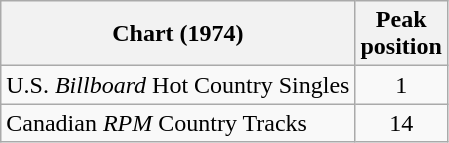<table class="wikitable sortable">
<tr>
<th align="left">Chart (1974)</th>
<th align="center">Peak<br>position</th>
</tr>
<tr>
<td align="left">U.S. <em>Billboard</em> Hot Country Singles</td>
<td align="center">1</td>
</tr>
<tr>
<td align="left">Canadian <em>RPM</em> Country Tracks</td>
<td align="center">14</td>
</tr>
</table>
